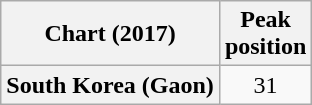<table class="wikitable plainrowheaders" style="text-align:center;">
<tr>
<th scope="col">Chart (2017)</th>
<th scope="col">Peak<br>position</th>
</tr>
<tr>
<th scope="row">South Korea (Gaon)</th>
<td align="center">31</td>
</tr>
</table>
